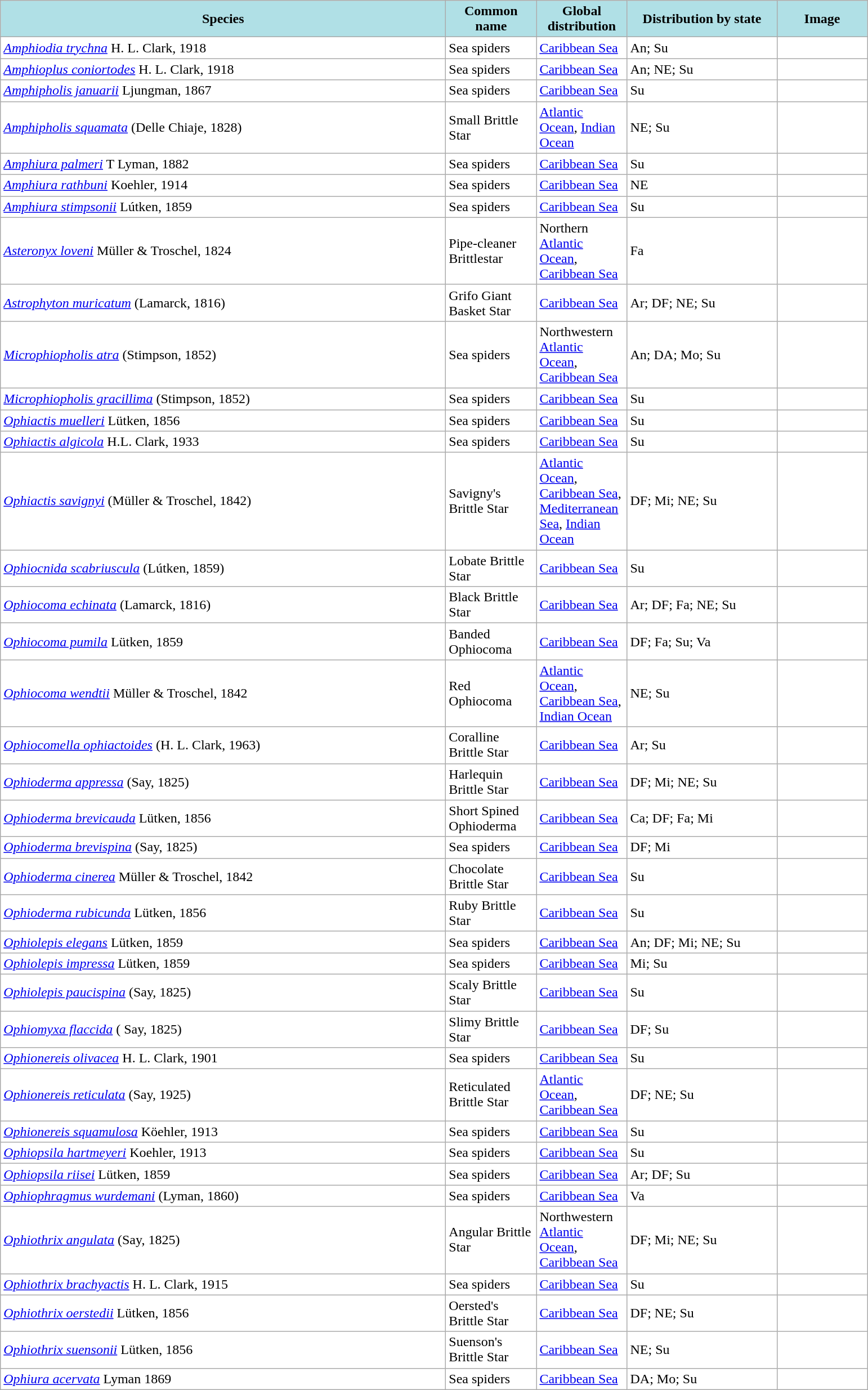<table class="wikitable" style="background:#fff;" class="sortable wikitable">
<tr>
<th style="background:PowderBlue; color:Black; width:520px;" px>Species</th>
<th style="background:PowderBlue; color:Black; width:100px;" px>Common name</th>
<th style="background:PowderBlue; color:Black; width:100px;" px>Global distribution</th>
<th style="background:PowderBlue; color:Black; width:170px;" px>Distribution by state</th>
<th style="background:PowderBlue; color:Black; width:100px;" px>Image</th>
</tr>
<tr>
<td><em><a href='#'>Amphiodia trychna</a></em> H. L. Clark, 1918</td>
<td>Sea spiders</td>
<td><a href='#'>Caribbean Sea</a></td>
<td>An; Su</td>
<td></td>
</tr>
<tr>
<td><em><a href='#'>Amphioplus coniortodes</a></em> H. L. Clark, 1918</td>
<td>Sea spiders</td>
<td><a href='#'>Caribbean Sea</a></td>
<td>An; NE; Su</td>
<td></td>
</tr>
<tr>
<td><em><a href='#'>Amphipholis januarii</a></em> Ljungman, 1867</td>
<td>Sea spiders</td>
<td><a href='#'>Caribbean Sea</a></td>
<td>Su</td>
<td></td>
</tr>
<tr>
<td><em><a href='#'>Amphipholis squamata</a></em> (Delle Chiaje, 1828)</td>
<td>Small Brittle Star</td>
<td><a href='#'>Atlantic Ocean</a>, <a href='#'>Indian Ocean</a></td>
<td>NE; Su</td>
<td></td>
</tr>
<tr>
<td><em><a href='#'>Amphiura palmeri</a></em> T Lyman, 1882</td>
<td>Sea spiders</td>
<td><a href='#'>Caribbean Sea</a></td>
<td>Su</td>
<td></td>
</tr>
<tr>
<td><em><a href='#'>Amphiura rathbuni</a></em> Koehler, 1914</td>
<td>Sea spiders</td>
<td><a href='#'>Caribbean Sea</a></td>
<td>NE</td>
<td></td>
</tr>
<tr>
<td><em><a href='#'>Amphiura stimpsonii</a></em> Lútken, 1859</td>
<td>Sea spiders</td>
<td><a href='#'>Caribbean Sea</a></td>
<td>Su</td>
<td></td>
</tr>
<tr>
<td><em><a href='#'>Asteronyx loveni</a></em> Müller & Troschel, 1824</td>
<td>Pipe-cleaner Brittlestar</td>
<td>Northern <a href='#'>Atlantic Ocean</a>, <a href='#'>Caribbean Sea</a></td>
<td>Fa</td>
<td></td>
</tr>
<tr>
<td><em><a href='#'>Astrophyton muricatum</a></em> (Lamarck, 1816)</td>
<td>Grifo Giant Basket Star</td>
<td><a href='#'>Caribbean Sea</a></td>
<td>Ar; DF; NE; Su</td>
<td></td>
</tr>
<tr>
<td><em><a href='#'>Microphiopholis atra</a></em> (Stimpson, 1852)</td>
<td>Sea spiders</td>
<td>Northwestern <a href='#'>Atlantic Ocean</a>, <a href='#'>Caribbean Sea</a></td>
<td>An; DA; Mo; Su</td>
<td></td>
</tr>
<tr>
<td><em><a href='#'>Microphiopholis gracillima</a></em> (Stimpson, 1852)</td>
<td>Sea spiders</td>
<td><a href='#'>Caribbean Sea</a></td>
<td>Su</td>
<td></td>
</tr>
<tr>
<td><em><a href='#'>Ophiactis muelleri</a></em> Lütken, 1856</td>
<td>Sea spiders</td>
<td><a href='#'>Caribbean Sea</a></td>
<td>Su</td>
<td></td>
</tr>
<tr>
<td><em><a href='#'>Ophiactis algicola</a></em> H.L. Clark, 1933</td>
<td>Sea spiders</td>
<td><a href='#'>Caribbean Sea</a></td>
<td>Su</td>
<td></td>
</tr>
<tr>
<td><em><a href='#'>Ophiactis savignyi</a></em> (Müller & Troschel, 1842)</td>
<td>Savigny's Brittle Star</td>
<td><a href='#'>Atlantic Ocean</a>, <a href='#'>Caribbean Sea</a>, <a href='#'>Mediterranean Sea</a>, <a href='#'>Indian Ocean</a></td>
<td>DF; Mi; NE; Su</td>
<td></td>
</tr>
<tr>
<td><em><a href='#'>Ophiocnida scabriuscula</a></em> (Lútken, 1859)</td>
<td>Lobate Brittle Star</td>
<td><a href='#'>Caribbean Sea</a></td>
<td>Su</td>
<td></td>
</tr>
<tr>
<td><em><a href='#'>Ophiocoma echinata</a></em> (Lamarck, 1816)</td>
<td>Black Brittle Star</td>
<td><a href='#'>Caribbean Sea</a></td>
<td>Ar; DF; Fa; NE; Su</td>
<td></td>
</tr>
<tr>
<td><em><a href='#'>Ophiocoma pumila</a></em> Lütken, 1859</td>
<td>Banded Ophiocoma</td>
<td><a href='#'>Caribbean Sea</a></td>
<td>DF; Fa; Su; Va</td>
<td></td>
</tr>
<tr>
<td><em><a href='#'>Ophiocoma wendtii</a></em> Müller & Troschel, 1842</td>
<td>Red Ophiocoma</td>
<td><a href='#'>Atlantic Ocean</a>, <a href='#'>Caribbean Sea</a>, <a href='#'>Indian Ocean</a></td>
<td>NE; Su</td>
<td></td>
</tr>
<tr>
<td><em><a href='#'>Ophiocomella ophiactoides</a></em> (H. L. Clark, 1963)</td>
<td>Coralline Brittle Star</td>
<td><a href='#'>Caribbean Sea</a></td>
<td>Ar; Su</td>
<td></td>
</tr>
<tr>
<td><em><a href='#'>Ophioderma appressa</a></em> (Say, 1825)</td>
<td>Harlequin Brittle Star</td>
<td><a href='#'>Caribbean Sea</a></td>
<td>DF; Mi; NE; Su</td>
<td></td>
</tr>
<tr>
<td><em><a href='#'>Ophioderma brevicauda</a></em> Lütken, 1856</td>
<td>Short Spined Ophioderma</td>
<td><a href='#'>Caribbean Sea</a></td>
<td>Ca; DF; Fa; Mi</td>
<td></td>
</tr>
<tr>
<td><em><a href='#'>Ophioderma brevispina</a></em> (Say, 1825)</td>
<td>Sea spiders</td>
<td><a href='#'>Caribbean Sea</a></td>
<td>DF; Mi</td>
<td></td>
</tr>
<tr>
<td><em><a href='#'>Ophioderma cinerea</a></em> Müller & Troschel, 1842</td>
<td>Chocolate Brittle Star</td>
<td><a href='#'>Caribbean Sea</a></td>
<td>Su</td>
<td></td>
</tr>
<tr>
<td><em><a href='#'>Ophioderma rubicunda</a></em> Lütken, 1856</td>
<td>Ruby Brittle Star</td>
<td><a href='#'>Caribbean Sea</a></td>
<td>Su</td>
<td></td>
</tr>
<tr>
<td><em><a href='#'>Ophiolepis elegans</a></em> Lütken, 1859</td>
<td>Sea spiders</td>
<td><a href='#'>Caribbean Sea</a></td>
<td>An; DF; Mi; NE; Su</td>
<td></td>
</tr>
<tr>
<td><em><a href='#'>Ophiolepis impressa</a></em> Lütken, 1859</td>
<td>Sea spiders</td>
<td><a href='#'>Caribbean Sea</a></td>
<td>Mi; Su</td>
<td></td>
</tr>
<tr>
<td><em><a href='#'>Ophiolepis paucispina</a></em> (Say, 1825)</td>
<td>Scaly Brittle Star</td>
<td><a href='#'>Caribbean Sea</a></td>
<td>Su</td>
<td></td>
</tr>
<tr>
<td><em><a href='#'>Ophiomyxa flaccida</a></em> ( Say, 1825)</td>
<td>Slimy Brittle Star</td>
<td><a href='#'>Caribbean Sea</a></td>
<td>DF; Su</td>
<td></td>
</tr>
<tr>
<td><em><a href='#'>Ophionereis olivacea</a></em> H. L. Clark, 1901</td>
<td>Sea spiders</td>
<td><a href='#'>Caribbean Sea</a></td>
<td>Su</td>
<td></td>
</tr>
<tr>
<td><em><a href='#'>Ophionereis reticulata</a></em> (Say, 1925)</td>
<td>Reticulated Brittle Star</td>
<td><a href='#'>Atlantic Ocean</a>, <a href='#'>Caribbean Sea</a></td>
<td>DF; NE; Su</td>
<td></td>
</tr>
<tr>
<td><em><a href='#'>Ophionereis squamulosa</a></em> Köehler, 1913</td>
<td>Sea spiders</td>
<td><a href='#'>Caribbean Sea</a></td>
<td>Su</td>
<td></td>
</tr>
<tr>
<td><em><a href='#'>Ophiopsila hartmeyeri</a></em> Koehler, 1913</td>
<td>Sea spiders</td>
<td><a href='#'>Caribbean Sea</a></td>
<td>Su</td>
<td></td>
</tr>
<tr>
<td><em><a href='#'>Ophiopsila riisei</a></em> Lütken, 1859</td>
<td>Sea spiders</td>
<td><a href='#'>Caribbean Sea</a></td>
<td>Ar; DF; Su</td>
<td></td>
</tr>
<tr>
<td><em><a href='#'>Ophiophragmus wurdemani</a></em> (Lyman, 1860)</td>
<td>Sea spiders</td>
<td><a href='#'>Caribbean Sea</a></td>
<td>Va</td>
<td></td>
</tr>
<tr>
<td><em><a href='#'>Ophiothrix angulata</a></em> (Say, 1825)</td>
<td>Angular Brittle Star</td>
<td>Northwestern <a href='#'>Atlantic Ocean</a>, <a href='#'>Caribbean Sea</a></td>
<td>DF; Mi; NE; Su</td>
<td></td>
</tr>
<tr>
<td><em><a href='#'>Ophiothrix brachyactis</a></em> H. L. Clark, 1915</td>
<td>Sea spiders</td>
<td><a href='#'>Caribbean Sea</a></td>
<td>Su</td>
<td></td>
</tr>
<tr>
<td><em><a href='#'>Ophiothrix oerstedii</a></em> Lütken, 1856</td>
<td>Oersted's Brittle Star</td>
<td><a href='#'>Caribbean Sea</a></td>
<td>DF; NE; Su</td>
<td></td>
</tr>
<tr>
<td><em><a href='#'>Ophiothrix suensonii</a></em> Lütken, 1856</td>
<td>Suenson's Brittle Star</td>
<td><a href='#'>Caribbean Sea</a></td>
<td>NE; Su</td>
<td></td>
</tr>
<tr>
<td><em><a href='#'>Ophiura acervata</a></em> Lyman 1869</td>
<td>Sea spiders</td>
<td><a href='#'>Caribbean Sea</a></td>
<td>DA; Mo; Su</td>
<td></td>
</tr>
</table>
